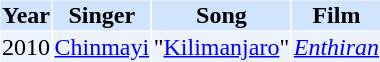<table cellspacing="1" cellpadding="1" border="0">
<tr bgcolor="#d1e4fd">
<th>Year</th>
<th>Singer</th>
<th>Song</th>
<th>Film</th>
</tr>
<tr bgcolor=#edf3fe>
<td>2010</td>
<td><a href='#'>Chinmayi</a></td>
<td>"<a href='#'>Kilimanjaro</a>"</td>
<td><em><a href='#'>Enthiran</a></em></td>
</tr>
</table>
